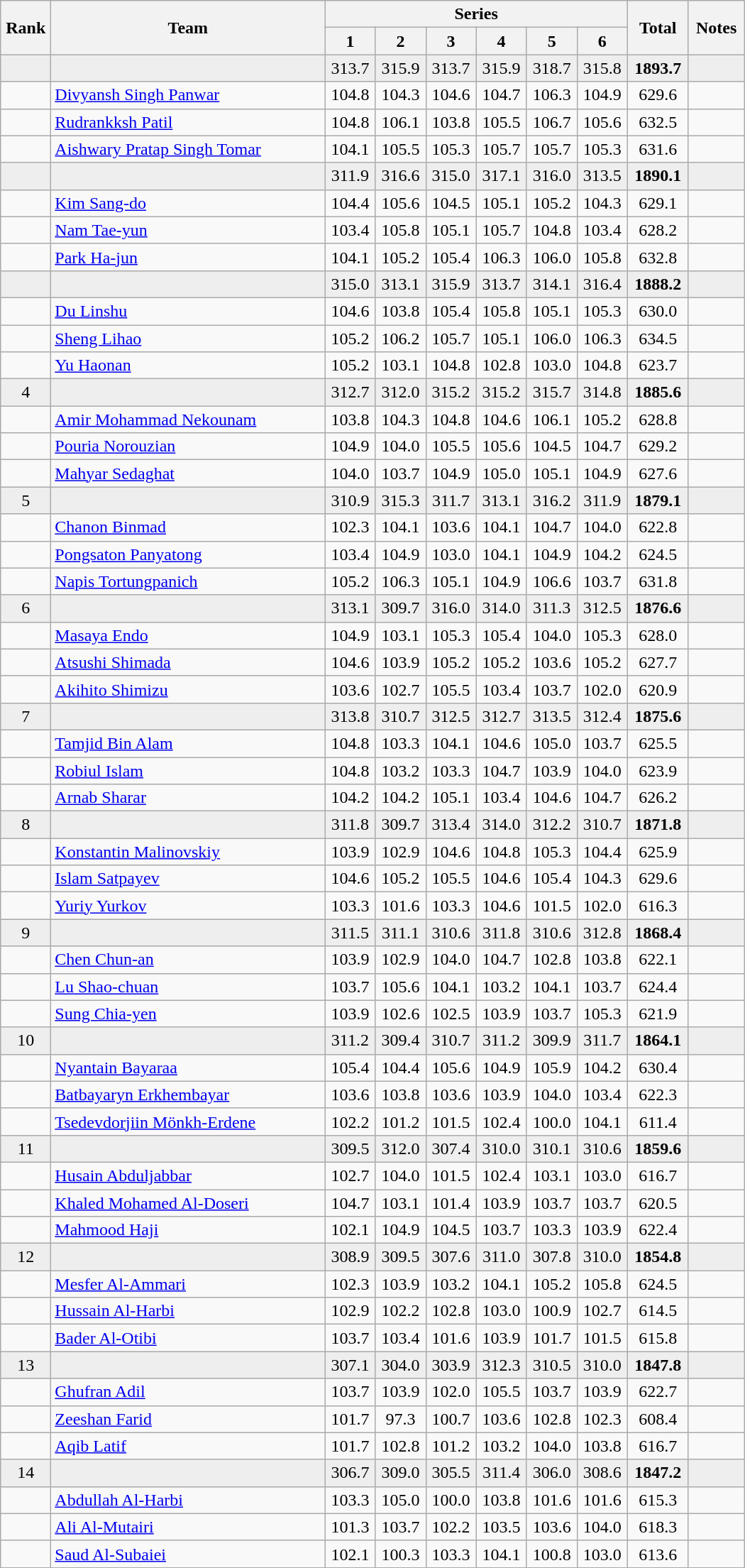<table class="wikitable" style="text-align:center">
<tr>
<th rowspan=2 width=40>Rank</th>
<th rowspan=2 width=250>Team</th>
<th colspan=6>Series</th>
<th rowspan=2 width=50>Total</th>
<th rowspan=2 width=45>Notes</th>
</tr>
<tr>
<th width=40>1</th>
<th width=40>2</th>
<th width=40>3</th>
<th width=40>4</th>
<th width=40>5</th>
<th width=40>6</th>
</tr>
<tr bgcolor=eeeeee>
<td></td>
<td align=left></td>
<td>313.7</td>
<td>315.9</td>
<td>313.7</td>
<td>315.9</td>
<td>318.7</td>
<td>315.8</td>
<td><strong>1893.7</strong></td>
<td></td>
</tr>
<tr>
<td></td>
<td align=left><a href='#'>Divyansh Singh Panwar</a></td>
<td>104.8</td>
<td>104.3</td>
<td>104.6</td>
<td>104.7</td>
<td>106.3</td>
<td>104.9</td>
<td>629.6</td>
<td></td>
</tr>
<tr>
<td></td>
<td align=left><a href='#'>Rudrankksh Patil</a></td>
<td>104.8</td>
<td>106.1</td>
<td>103.8</td>
<td>105.5</td>
<td>106.7</td>
<td>105.6</td>
<td>632.5</td>
<td></td>
</tr>
<tr>
<td></td>
<td align=left><a href='#'>Aishwary Pratap Singh Tomar</a></td>
<td>104.1</td>
<td>105.5</td>
<td>105.3</td>
<td>105.7</td>
<td>105.7</td>
<td>105.3</td>
<td>631.6</td>
<td></td>
</tr>
<tr bgcolor=eeeeee>
<td></td>
<td align=left></td>
<td>311.9</td>
<td>316.6</td>
<td>315.0</td>
<td>317.1</td>
<td>316.0</td>
<td>313.5</td>
<td><strong>1890.1</strong></td>
<td></td>
</tr>
<tr>
<td></td>
<td align=left><a href='#'>Kim Sang-do</a></td>
<td>104.4</td>
<td>105.6</td>
<td>104.5</td>
<td>105.1</td>
<td>105.2</td>
<td>104.3</td>
<td>629.1</td>
<td></td>
</tr>
<tr>
<td></td>
<td align=left><a href='#'>Nam Tae-yun</a></td>
<td>103.4</td>
<td>105.8</td>
<td>105.1</td>
<td>105.7</td>
<td>104.8</td>
<td>103.4</td>
<td>628.2</td>
<td></td>
</tr>
<tr>
<td></td>
<td align=left><a href='#'>Park Ha-jun</a></td>
<td>104.1</td>
<td>105.2</td>
<td>105.4</td>
<td>106.3</td>
<td>106.0</td>
<td>105.8</td>
<td>632.8</td>
<td></td>
</tr>
<tr bgcolor=eeeeee>
<td></td>
<td align=left></td>
<td>315.0</td>
<td>313.1</td>
<td>315.9</td>
<td>313.7</td>
<td>314.1</td>
<td>316.4</td>
<td><strong>1888.2</strong></td>
<td></td>
</tr>
<tr>
<td></td>
<td align=left><a href='#'>Du Linshu</a></td>
<td>104.6</td>
<td>103.8</td>
<td>105.4</td>
<td>105.8</td>
<td>105.1</td>
<td>105.3</td>
<td>630.0</td>
<td></td>
</tr>
<tr>
<td></td>
<td align=left><a href='#'>Sheng Lihao</a></td>
<td>105.2</td>
<td>106.2</td>
<td>105.7</td>
<td>105.1</td>
<td>106.0</td>
<td>106.3</td>
<td>634.5</td>
<td></td>
</tr>
<tr>
<td></td>
<td align=left><a href='#'>Yu Haonan</a></td>
<td>105.2</td>
<td>103.1</td>
<td>104.8</td>
<td>102.8</td>
<td>103.0</td>
<td>104.8</td>
<td>623.7</td>
<td></td>
</tr>
<tr bgcolor=eeeeee>
<td>4</td>
<td align=left></td>
<td>312.7</td>
<td>312.0</td>
<td>315.2</td>
<td>315.2</td>
<td>315.7</td>
<td>314.8</td>
<td><strong>1885.6</strong></td>
<td></td>
</tr>
<tr>
<td></td>
<td align=left><a href='#'>Amir Mohammad Nekounam</a></td>
<td>103.8</td>
<td>104.3</td>
<td>104.8</td>
<td>104.6</td>
<td>106.1</td>
<td>105.2</td>
<td>628.8</td>
<td></td>
</tr>
<tr>
<td></td>
<td align=left><a href='#'>Pouria Norouzian</a></td>
<td>104.9</td>
<td>104.0</td>
<td>105.5</td>
<td>105.6</td>
<td>104.5</td>
<td>104.7</td>
<td>629.2</td>
<td></td>
</tr>
<tr>
<td></td>
<td align=left><a href='#'>Mahyar Sedaghat</a></td>
<td>104.0</td>
<td>103.7</td>
<td>104.9</td>
<td>105.0</td>
<td>105.1</td>
<td>104.9</td>
<td>627.6</td>
<td></td>
</tr>
<tr bgcolor=eeeeee>
<td>5</td>
<td align=left></td>
<td>310.9</td>
<td>315.3</td>
<td>311.7</td>
<td>313.1</td>
<td>316.2</td>
<td>311.9</td>
<td><strong>1879.1</strong></td>
<td></td>
</tr>
<tr>
<td></td>
<td align=left><a href='#'>Chanon Binmad</a></td>
<td>102.3</td>
<td>104.1</td>
<td>103.6</td>
<td>104.1</td>
<td>104.7</td>
<td>104.0</td>
<td>622.8</td>
<td></td>
</tr>
<tr>
<td></td>
<td align=left><a href='#'>Pongsaton Panyatong</a></td>
<td>103.4</td>
<td>104.9</td>
<td>103.0</td>
<td>104.1</td>
<td>104.9</td>
<td>104.2</td>
<td>624.5</td>
<td></td>
</tr>
<tr>
<td></td>
<td align=left><a href='#'>Napis Tortungpanich</a></td>
<td>105.2</td>
<td>106.3</td>
<td>105.1</td>
<td>104.9</td>
<td>106.6</td>
<td>103.7</td>
<td>631.8</td>
<td></td>
</tr>
<tr bgcolor=eeeeee>
<td>6</td>
<td align=left></td>
<td>313.1</td>
<td>309.7</td>
<td>316.0</td>
<td>314.0</td>
<td>311.3</td>
<td>312.5</td>
<td><strong>1876.6</strong></td>
<td></td>
</tr>
<tr>
<td></td>
<td align=left><a href='#'>Masaya Endo</a></td>
<td>104.9</td>
<td>103.1</td>
<td>105.3</td>
<td>105.4</td>
<td>104.0</td>
<td>105.3</td>
<td>628.0</td>
<td></td>
</tr>
<tr>
<td></td>
<td align=left><a href='#'>Atsushi Shimada</a></td>
<td>104.6</td>
<td>103.9</td>
<td>105.2</td>
<td>105.2</td>
<td>103.6</td>
<td>105.2</td>
<td>627.7</td>
<td></td>
</tr>
<tr>
<td></td>
<td align=left><a href='#'>Akihito Shimizu</a></td>
<td>103.6</td>
<td>102.7</td>
<td>105.5</td>
<td>103.4</td>
<td>103.7</td>
<td>102.0</td>
<td>620.9</td>
<td></td>
</tr>
<tr bgcolor=eeeeee>
<td>7</td>
<td align=left></td>
<td>313.8</td>
<td>310.7</td>
<td>312.5</td>
<td>312.7</td>
<td>313.5</td>
<td>312.4</td>
<td><strong>1875.6</strong></td>
<td></td>
</tr>
<tr>
<td></td>
<td align=left><a href='#'>Tamjid Bin Alam</a></td>
<td>104.8</td>
<td>103.3</td>
<td>104.1</td>
<td>104.6</td>
<td>105.0</td>
<td>103.7</td>
<td>625.5</td>
<td></td>
</tr>
<tr>
<td></td>
<td align=left><a href='#'>Robiul Islam</a></td>
<td>104.8</td>
<td>103.2</td>
<td>103.3</td>
<td>104.7</td>
<td>103.9</td>
<td>104.0</td>
<td>623.9</td>
<td></td>
</tr>
<tr>
<td></td>
<td align=left><a href='#'>Arnab Sharar</a></td>
<td>104.2</td>
<td>104.2</td>
<td>105.1</td>
<td>103.4</td>
<td>104.6</td>
<td>104.7</td>
<td>626.2</td>
<td></td>
</tr>
<tr bgcolor=eeeeee>
<td>8</td>
<td align=left></td>
<td>311.8</td>
<td>309.7</td>
<td>313.4</td>
<td>314.0</td>
<td>312.2</td>
<td>310.7</td>
<td><strong>1871.8</strong></td>
<td></td>
</tr>
<tr>
<td></td>
<td align=left><a href='#'>Konstantin Malinovskiy</a></td>
<td>103.9</td>
<td>102.9</td>
<td>104.6</td>
<td>104.8</td>
<td>105.3</td>
<td>104.4</td>
<td>625.9</td>
<td></td>
</tr>
<tr>
<td></td>
<td align=left><a href='#'>Islam Satpayev</a></td>
<td>104.6</td>
<td>105.2</td>
<td>105.5</td>
<td>104.6</td>
<td>105.4</td>
<td>104.3</td>
<td>629.6</td>
<td></td>
</tr>
<tr>
<td></td>
<td align=left><a href='#'>Yuriy Yurkov</a></td>
<td>103.3</td>
<td>101.6</td>
<td>103.3</td>
<td>104.6</td>
<td>101.5</td>
<td>102.0</td>
<td>616.3</td>
<td></td>
</tr>
<tr bgcolor=eeeeee>
<td>9</td>
<td align=left></td>
<td>311.5</td>
<td>311.1</td>
<td>310.6</td>
<td>311.8</td>
<td>310.6</td>
<td>312.8</td>
<td><strong>1868.4</strong></td>
<td></td>
</tr>
<tr>
<td></td>
<td align=left><a href='#'>Chen Chun-an</a></td>
<td>103.9</td>
<td>102.9</td>
<td>104.0</td>
<td>104.7</td>
<td>102.8</td>
<td>103.8</td>
<td>622.1</td>
<td></td>
</tr>
<tr>
<td></td>
<td align=left><a href='#'>Lu Shao-chuan</a></td>
<td>103.7</td>
<td>105.6</td>
<td>104.1</td>
<td>103.2</td>
<td>104.1</td>
<td>103.7</td>
<td>624.4</td>
<td></td>
</tr>
<tr>
<td></td>
<td align=left><a href='#'>Sung Chia-yen</a></td>
<td>103.9</td>
<td>102.6</td>
<td>102.5</td>
<td>103.9</td>
<td>103.7</td>
<td>105.3</td>
<td>621.9</td>
<td></td>
</tr>
<tr bgcolor=eeeeee>
<td>10</td>
<td align=left></td>
<td>311.2</td>
<td>309.4</td>
<td>310.7</td>
<td>311.2</td>
<td>309.9</td>
<td>311.7</td>
<td><strong>1864.1</strong></td>
<td></td>
</tr>
<tr>
<td></td>
<td align=left><a href='#'>Nyantain Bayaraa</a></td>
<td>105.4</td>
<td>104.4</td>
<td>105.6</td>
<td>104.9</td>
<td>105.9</td>
<td>104.2</td>
<td>630.4</td>
<td></td>
</tr>
<tr>
<td></td>
<td align=left><a href='#'>Batbayaryn Erkhembayar</a></td>
<td>103.6</td>
<td>103.8</td>
<td>103.6</td>
<td>103.9</td>
<td>104.0</td>
<td>103.4</td>
<td>622.3</td>
<td></td>
</tr>
<tr>
<td></td>
<td align=left><a href='#'>Tsedevdorjiin Mönkh-Erdene</a></td>
<td>102.2</td>
<td>101.2</td>
<td>101.5</td>
<td>102.4</td>
<td>100.0</td>
<td>104.1</td>
<td>611.4</td>
<td></td>
</tr>
<tr bgcolor=eeeeee>
<td>11</td>
<td align=left></td>
<td>309.5</td>
<td>312.0</td>
<td>307.4</td>
<td>310.0</td>
<td>310.1</td>
<td>310.6</td>
<td><strong>1859.6</strong></td>
<td></td>
</tr>
<tr>
<td></td>
<td align=left><a href='#'>Husain Abduljabbar</a></td>
<td>102.7</td>
<td>104.0</td>
<td>101.5</td>
<td>102.4</td>
<td>103.1</td>
<td>103.0</td>
<td>616.7</td>
<td></td>
</tr>
<tr>
<td></td>
<td align=left><a href='#'>Khaled Mohamed Al-Doseri</a></td>
<td>104.7</td>
<td>103.1</td>
<td>101.4</td>
<td>103.9</td>
<td>103.7</td>
<td>103.7</td>
<td>620.5</td>
<td></td>
</tr>
<tr>
<td></td>
<td align=left><a href='#'>Mahmood Haji</a></td>
<td>102.1</td>
<td>104.9</td>
<td>104.5</td>
<td>103.7</td>
<td>103.3</td>
<td>103.9</td>
<td>622.4</td>
<td></td>
</tr>
<tr bgcolor=eeeeee>
<td>12</td>
<td align=left></td>
<td>308.9</td>
<td>309.5</td>
<td>307.6</td>
<td>311.0</td>
<td>307.8</td>
<td>310.0</td>
<td><strong>1854.8</strong></td>
<td></td>
</tr>
<tr>
<td></td>
<td align=left><a href='#'>Mesfer Al-Ammari</a></td>
<td>102.3</td>
<td>103.9</td>
<td>103.2</td>
<td>104.1</td>
<td>105.2</td>
<td>105.8</td>
<td>624.5</td>
<td></td>
</tr>
<tr>
<td></td>
<td align=left><a href='#'>Hussain Al-Harbi</a></td>
<td>102.9</td>
<td>102.2</td>
<td>102.8</td>
<td>103.0</td>
<td>100.9</td>
<td>102.7</td>
<td>614.5</td>
<td></td>
</tr>
<tr>
<td></td>
<td align=left><a href='#'>Bader Al-Otibi</a></td>
<td>103.7</td>
<td>103.4</td>
<td>101.6</td>
<td>103.9</td>
<td>101.7</td>
<td>101.5</td>
<td>615.8</td>
<td></td>
</tr>
<tr bgcolor=eeeeee>
<td>13</td>
<td align=left></td>
<td>307.1</td>
<td>304.0</td>
<td>303.9</td>
<td>312.3</td>
<td>310.5</td>
<td>310.0</td>
<td><strong>1847.8</strong></td>
<td></td>
</tr>
<tr>
<td></td>
<td align=left><a href='#'>Ghufran Adil</a></td>
<td>103.7</td>
<td>103.9</td>
<td>102.0</td>
<td>105.5</td>
<td>103.7</td>
<td>103.9</td>
<td>622.7</td>
<td></td>
</tr>
<tr>
<td></td>
<td align=left><a href='#'>Zeeshan Farid</a></td>
<td>101.7</td>
<td>97.3</td>
<td>100.7</td>
<td>103.6</td>
<td>102.8</td>
<td>102.3</td>
<td>608.4</td>
<td></td>
</tr>
<tr>
<td></td>
<td align=left><a href='#'>Aqib Latif</a></td>
<td>101.7</td>
<td>102.8</td>
<td>101.2</td>
<td>103.2</td>
<td>104.0</td>
<td>103.8</td>
<td>616.7</td>
<td></td>
</tr>
<tr bgcolor=eeeeee>
<td>14</td>
<td align=left></td>
<td>306.7</td>
<td>309.0</td>
<td>305.5</td>
<td>311.4</td>
<td>306.0</td>
<td>308.6</td>
<td><strong>1847.2</strong></td>
<td></td>
</tr>
<tr>
<td></td>
<td align=left><a href='#'>Abdullah Al-Harbi</a></td>
<td>103.3</td>
<td>105.0</td>
<td>100.0</td>
<td>103.8</td>
<td>101.6</td>
<td>101.6</td>
<td>615.3</td>
<td></td>
</tr>
<tr>
<td></td>
<td align=left><a href='#'>Ali Al-Mutairi</a></td>
<td>101.3</td>
<td>103.7</td>
<td>102.2</td>
<td>103.5</td>
<td>103.6</td>
<td>104.0</td>
<td>618.3</td>
<td></td>
</tr>
<tr>
<td></td>
<td align=left><a href='#'>Saud Al-Subaiei</a></td>
<td>102.1</td>
<td>100.3</td>
<td>103.3</td>
<td>104.1</td>
<td>100.8</td>
<td>103.0</td>
<td>613.6</td>
<td></td>
</tr>
</table>
